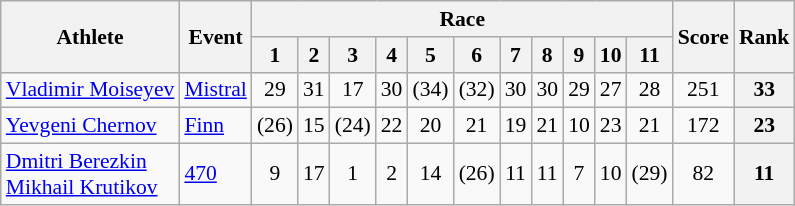<table class=wikitable style="font-size:90%">
<tr>
<th rowspan="2">Athlete</th>
<th rowspan="2">Event</th>
<th colspan="11">Race</th>
<th rowspan="2">Score</th>
<th rowspan="2">Rank</th>
</tr>
<tr>
<th>1</th>
<th>2</th>
<th>3</th>
<th>4</th>
<th>5</th>
<th>6</th>
<th>7</th>
<th>8</th>
<th>9</th>
<th>10</th>
<th>11</th>
</tr>
<tr>
<td><a href='#'>Vladimir Moiseyev</a></td>
<td><a href='#'>Mistral</a></td>
<td align=center>29</td>
<td align=center>31</td>
<td align=center>17</td>
<td align=center>30</td>
<td align=center>(34)</td>
<td align=center>(32)</td>
<td align=center>30</td>
<td align=center>30</td>
<td align=center>29</td>
<td align=center>27</td>
<td align=center>28</td>
<td align=center>251</td>
<th align=center>33</th>
</tr>
<tr>
<td><a href='#'>Yevgeni Chernov</a></td>
<td><a href='#'>Finn</a></td>
<td align=center>(26)</td>
<td align=center>15</td>
<td align=center>(24)</td>
<td align=center>22</td>
<td align=center>20</td>
<td align=center>21</td>
<td align=center>19</td>
<td align=center>21</td>
<td align=center>10</td>
<td align=center>23</td>
<td align=center>21</td>
<td align=center>172</td>
<th align=center>23</th>
</tr>
<tr>
<td><a href='#'>Dmitri Berezkin</a><br><a href='#'>Mikhail Krutikov</a></td>
<td><a href='#'>470</a></td>
<td align=center>9</td>
<td align=center>17</td>
<td align=center>1</td>
<td align=center>2</td>
<td align=center>14</td>
<td align=center>(26)</td>
<td align=center>11</td>
<td align=center>11</td>
<td align=center>7</td>
<td align=center>10</td>
<td align=center>(29)</td>
<td align=center>82</td>
<th align=center>11</th>
</tr>
</table>
